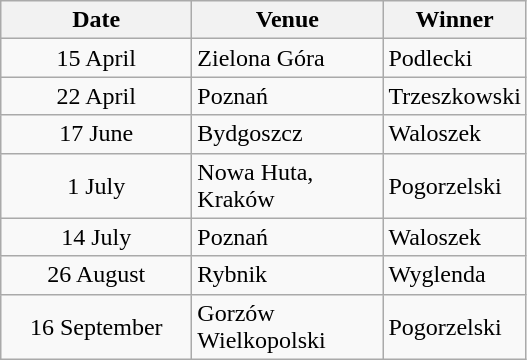<table class=wikitable>
<tr>
<th width=120px>Date</th>
<th width=120px>Venue</th>
<th>Winner</th>
</tr>
<tr>
<td align=center>15 April</td>
<td>Zielona Góra</td>
<td>Podlecki</td>
</tr>
<tr>
<td align=center>22 April</td>
<td>Poznań</td>
<td>Trzeszkowski</td>
</tr>
<tr>
<td align=center>17 June</td>
<td>Bydgoszcz</td>
<td>Waloszek</td>
</tr>
<tr>
<td align=center>1 July</td>
<td>Nowa Huta, Kraków</td>
<td>Pogorzelski</td>
</tr>
<tr>
<td align=center>14 July</td>
<td>Poznań</td>
<td>Waloszek</td>
</tr>
<tr>
<td align=center>26 August</td>
<td>Rybnik</td>
<td>Wyglenda</td>
</tr>
<tr>
<td align=center>16 September</td>
<td>Gorzów Wielkopolski</td>
<td>Pogorzelski</td>
</tr>
</table>
